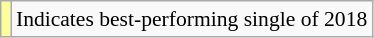<table class="wikitable" style="font-size:90%;">
<tr>
<td style="background-color:#FFFF99"></td>
<td>Indicates best-performing single of 2018</td>
</tr>
</table>
